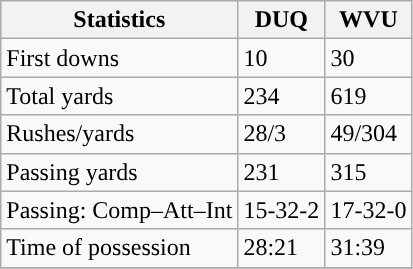<table class="wikitable" style="float: left;">
<tr>
<th>Statistics</th>
<th>DUQ</th>
<th>WVU</th>
</tr>
<tr>
<td>First downs</td>
<td>10</td>
<td>30</td>
</tr>
<tr>
<td>Total yards</td>
<td>234</td>
<td>619</td>
</tr>
<tr>
<td>Rushes/yards</td>
<td>28/3</td>
<td>49/304</td>
</tr>
<tr>
<td>Passing yards</td>
<td>231</td>
<td>315</td>
</tr>
<tr>
<td>Passing: Comp–Att–Int</td>
<td>15-32-2</td>
<td>17-32-0</td>
</tr>
<tr>
<td>Time of possession</td>
<td>28:21</td>
<td>31:39</td>
</tr>
<tr>
</tr>
</table>
